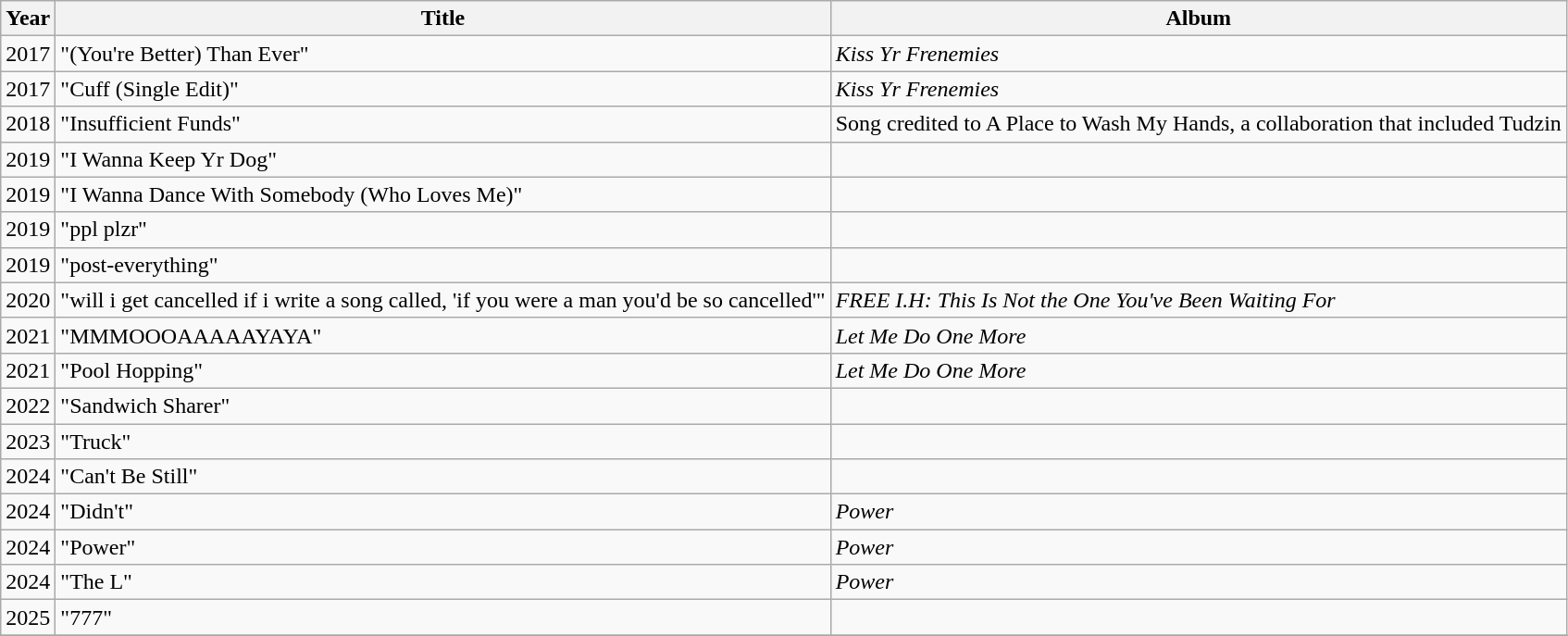<table class="wikitable sortable">
<tr>
<th>Year</th>
<th>Title</th>
<th>Album</th>
</tr>
<tr>
<td>2017</td>
<td>"(You're Better) Than Ever"</td>
<td><em>Kiss Yr Frenemies</em></td>
</tr>
<tr>
<td>2017</td>
<td>"Cuff (Single Edit)"</td>
<td><em>Kiss Yr Frenemies</em></td>
</tr>
<tr>
<td>2018</td>
<td>"Insufficient Funds"</td>
<td>Song credited to A Place to Wash My Hands, a collaboration that included Tudzin</td>
</tr>
<tr>
<td>2019</td>
<td>"I Wanna Keep Yr Dog"</td>
<td></td>
</tr>
<tr>
<td>2019</td>
<td>"I Wanna Dance With Somebody (Who Loves Me)"</td>
<td></td>
</tr>
<tr>
<td>2019</td>
<td>"ppl plzr"</td>
<td></td>
</tr>
<tr>
<td>2019</td>
<td>"post-everything"</td>
<td></td>
</tr>
<tr>
<td>2020</td>
<td>"will i get cancelled if i write a song called, 'if you were a man you'd be so cancelled'" </td>
<td><em>FREE I.H: This Is Not the One You've Been Waiting For</em></td>
</tr>
<tr>
<td>2021</td>
<td>"MMMOOOAAAAAYAYA"</td>
<td><em>Let Me Do One More</em></td>
</tr>
<tr>
<td>2021</td>
<td>"Pool Hopping"</td>
<td><em>Let Me Do One More</em></td>
</tr>
<tr>
<td>2022</td>
<td>"Sandwich Sharer"</td>
<td></td>
</tr>
<tr>
<td>2023</td>
<td>"Truck"</td>
<td></td>
</tr>
<tr>
<td>2024</td>
<td>"Can't Be Still"</td>
<td></td>
</tr>
<tr>
<td>2024</td>
<td>"Didn't"</td>
<td><em>Power</em></td>
</tr>
<tr>
<td>2024</td>
<td>"Power"</td>
<td><em>Power</em></td>
</tr>
<tr>
<td>2024</td>
<td>"The L"</td>
<td><em>Power</em></td>
</tr>
<tr>
<td>2025</td>
<td>"777"</td>
<td></td>
</tr>
<tr>
</tr>
</table>
